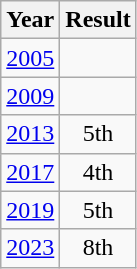<table class="wikitable" style="text-align:center">
<tr>
<th>Year</th>
<th>Result</th>
</tr>
<tr>
<td><a href='#'>2005</a></td>
<td></td>
</tr>
<tr>
<td><a href='#'>2009</a></td>
<td></td>
</tr>
<tr>
<td><a href='#'>2013</a></td>
<td>5th</td>
</tr>
<tr>
<td><a href='#'>2017</a></td>
<td>4th</td>
</tr>
<tr>
<td><a href='#'>2019</a></td>
<td>5th</td>
</tr>
<tr>
<td><a href='#'>2023</a></td>
<td>8th</td>
</tr>
</table>
